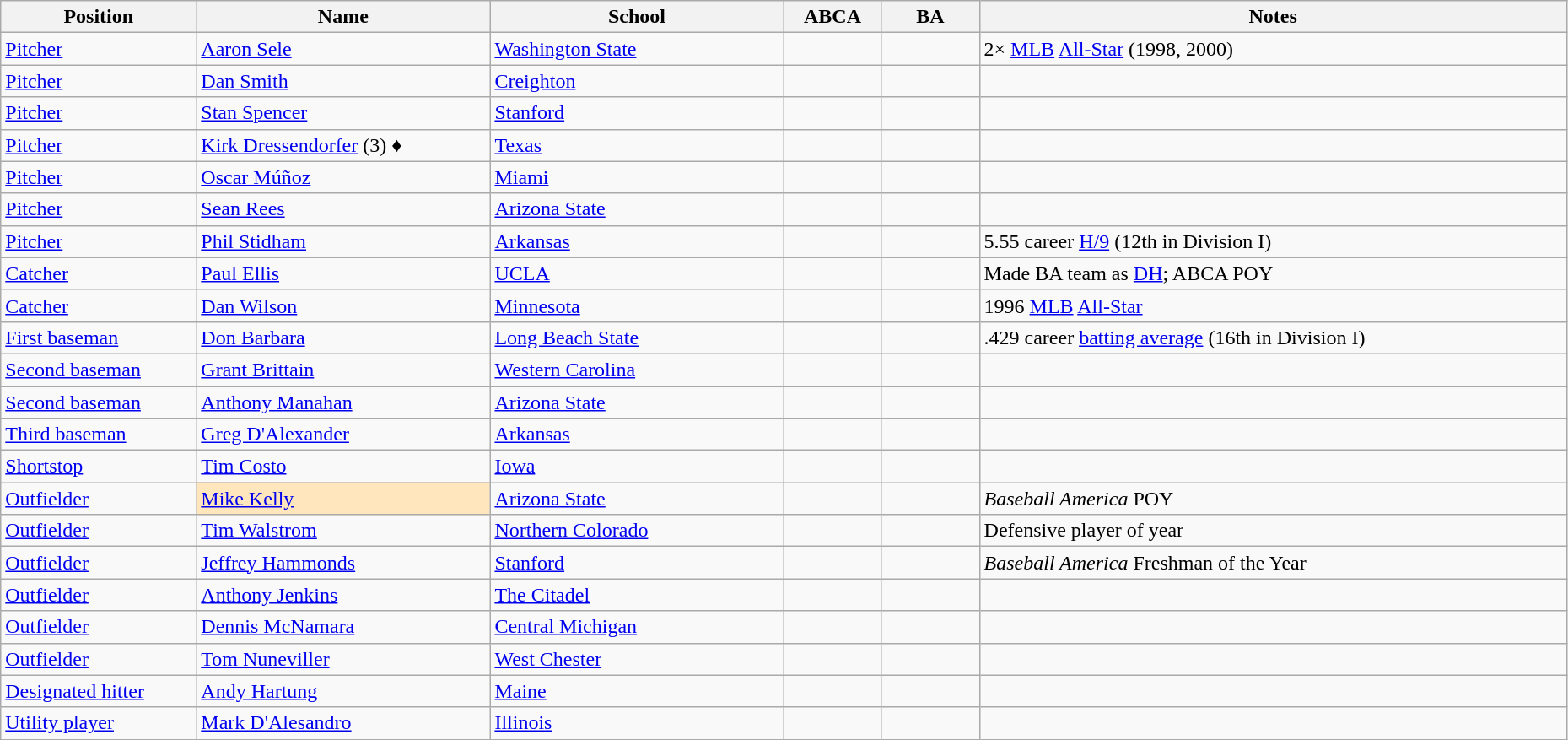<table class="wikitable sortable" style="width:98%;">
<tr>
<th width=10%>Position</th>
<th width=15%>Name</th>
<th width=15%>School</th>
<th width=5%>ABCA</th>
<th width=5%>BA</th>
<th width=30% class="unsortable">Notes</th>
</tr>
<tr>
<td><a href='#'>Pitcher</a></td>
<td><a href='#'>Aaron Sele</a></td>
<td><a href='#'>Washington State</a></td>
<td></td>
<td></td>
<td>2× <a href='#'>MLB</a> <a href='#'>All-Star</a> (1998, 2000)</td>
</tr>
<tr>
<td><a href='#'>Pitcher</a></td>
<td><a href='#'>Dan Smith</a></td>
<td><a href='#'>Creighton</a></td>
<td></td>
<td></td>
<td></td>
</tr>
<tr>
<td><a href='#'>Pitcher</a></td>
<td><a href='#'>Stan Spencer</a></td>
<td><a href='#'>Stanford</a></td>
<td></td>
<td></td>
<td></td>
</tr>
<tr>
<td><a href='#'>Pitcher</a></td>
<td><a href='#'>Kirk Dressendorfer</a> (3) ♦</td>
<td><a href='#'>Texas</a></td>
<td></td>
<td></td>
<td></td>
</tr>
<tr>
<td><a href='#'>Pitcher</a></td>
<td><a href='#'>Oscar Múñoz</a></td>
<td><a href='#'>Miami</a></td>
<td></td>
<td></td>
<td></td>
</tr>
<tr>
<td><a href='#'>Pitcher</a></td>
<td><a href='#'>Sean Rees</a></td>
<td><a href='#'>Arizona State</a></td>
<td></td>
<td></td>
<td></td>
</tr>
<tr>
<td><a href='#'>Pitcher</a></td>
<td><a href='#'>Phil Stidham</a></td>
<td><a href='#'>Arkansas</a></td>
<td></td>
<td></td>
<td>5.55 career <a href='#'>H/9</a> (12th in Division I)</td>
</tr>
<tr>
<td><a href='#'>Catcher</a></td>
<td><a href='#'>Paul Ellis</a></td>
<td><a href='#'>UCLA</a></td>
<td></td>
<td></td>
<td>Made BA team as <a href='#'>DH</a>; ABCA POY</td>
</tr>
<tr>
<td><a href='#'>Catcher</a></td>
<td><a href='#'>Dan Wilson</a></td>
<td><a href='#'>Minnesota</a></td>
<td></td>
<td></td>
<td>1996 <a href='#'>MLB</a> <a href='#'>All-Star</a></td>
</tr>
<tr>
<td><a href='#'>First baseman</a></td>
<td><a href='#'>Don Barbara</a></td>
<td><a href='#'>Long Beach State</a></td>
<td></td>
<td></td>
<td>.429 career <a href='#'>batting average</a> (16th in Division I)</td>
</tr>
<tr>
<td><a href='#'>Second baseman</a></td>
<td><a href='#'>Grant Brittain</a></td>
<td><a href='#'>Western Carolina</a></td>
<td></td>
<td></td>
<td></td>
</tr>
<tr>
<td><a href='#'>Second baseman</a></td>
<td><a href='#'>Anthony Manahan</a></td>
<td><a href='#'>Arizona State</a></td>
<td></td>
<td></td>
<td></td>
</tr>
<tr>
<td><a href='#'>Third baseman</a></td>
<td><a href='#'>Greg D'Alexander</a></td>
<td><a href='#'>Arkansas</a></td>
<td></td>
<td></td>
<td></td>
</tr>
<tr>
<td><a href='#'>Shortstop</a></td>
<td><a href='#'>Tim Costo</a></td>
<td><a href='#'>Iowa</a></td>
<td></td>
<td></td>
<td></td>
</tr>
<tr>
<td><a href='#'>Outfielder</a></td>
<td style="background-color:#FFE6BD"><a href='#'>Mike Kelly</a></td>
<td><a href='#'>Arizona State</a></td>
<td></td>
<td></td>
<td><em>Baseball America</em> POY</td>
</tr>
<tr>
<td><a href='#'>Outfielder</a></td>
<td><a href='#'>Tim Walstrom</a></td>
<td><a href='#'>Northern Colorado</a></td>
<td></td>
<td></td>
<td>Defensive player of year</td>
</tr>
<tr>
<td><a href='#'>Outfielder</a></td>
<td><a href='#'>Jeffrey Hammonds</a></td>
<td><a href='#'>Stanford</a></td>
<td></td>
<td></td>
<td><em>Baseball America</em> Freshman of the Year</td>
</tr>
<tr>
<td><a href='#'>Outfielder</a></td>
<td><a href='#'>Anthony Jenkins</a></td>
<td><a href='#'>The Citadel</a></td>
<td></td>
<td></td>
<td></td>
</tr>
<tr>
<td><a href='#'>Outfielder</a></td>
<td><a href='#'>Dennis McNamara</a></td>
<td><a href='#'>Central Michigan</a></td>
<td></td>
<td></td>
<td></td>
</tr>
<tr>
<td><a href='#'>Outfielder</a></td>
<td><a href='#'>Tom Nuneviller</a></td>
<td><a href='#'>West Chester</a></td>
<td></td>
<td></td>
<td></td>
</tr>
<tr>
<td><a href='#'>Designated hitter</a></td>
<td><a href='#'>Andy Hartung</a></td>
<td><a href='#'>Maine</a></td>
<td></td>
<td></td>
<td></td>
</tr>
<tr>
<td><a href='#'>Utility player</a></td>
<td><a href='#'>Mark D'Alesandro</a></td>
<td><a href='#'>Illinois</a></td>
<td></td>
<td></td>
<td></td>
</tr>
</table>
